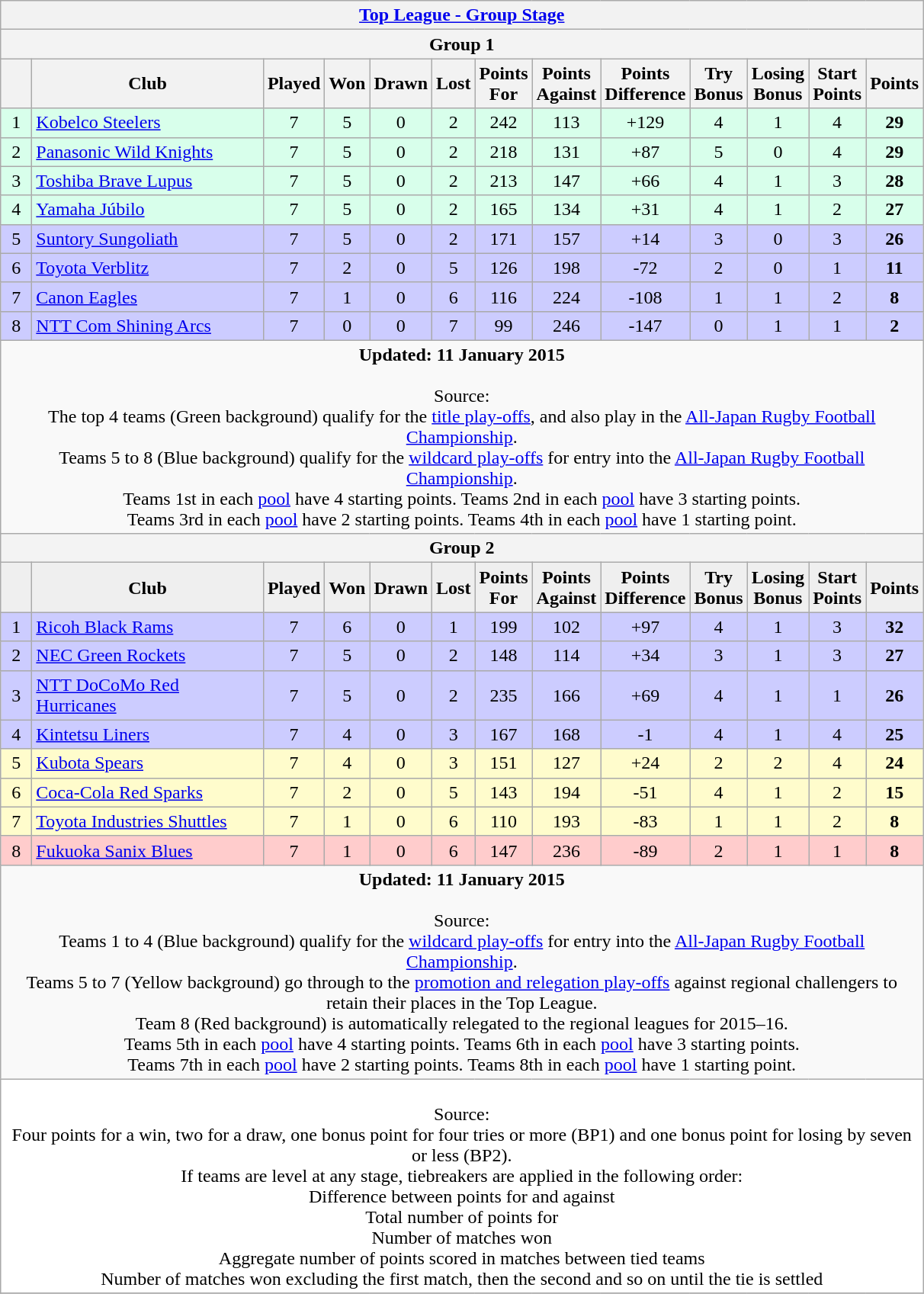<table class="wikitable" style="text-align: center;">
<tr bgcolor="#f9f9f9">
<th colspan="15" cellpadding="0" cellspacing="0"><strong><a href='#'>Top League - Group Stage</a></strong></th>
</tr>
<tr bgcolor="#f3f3f3">
<td colspan="15" cellpadding="0" cellspacing="0"><strong>Group 1</strong></td>
</tr>
<tr>
<th bgcolor="#efefef" width="20"></th>
<th bgcolor="#efefef" width="195">Club</th>
<th bgcolor="#efefef" width="20">Played</th>
<th bgcolor="#efefef" width="20">Won</th>
<th bgcolor="#efefef" width="20">Drawn</th>
<th bgcolor="#efefef" width="20">Lost</th>
<th bgcolor="#efefef" width="20">Points For</th>
<th bgcolor="#efefef" width="20">Points Against</th>
<th bgcolor="#efefef" width="20">Points Difference</th>
<th bgcolor="#efefef" width="20">Try Bonus</th>
<th bgcolor="#efefef" width="20">Losing Bonus</th>
<th bgcolor="#efefef" width="20">Start Points</th>
<th bgcolor="#efefef" width="20">Points<br></th>
</tr>
<tr bgcolor=#d8ffeb align=center>
<td>1</td>
<td align=left><a href='#'>Kobelco Steelers</a></td>
<td>7</td>
<td>5</td>
<td>0</td>
<td>2</td>
<td>242</td>
<td>113</td>
<td>+129</td>
<td>4</td>
<td>1</td>
<td>4</td>
<td><strong>29</strong></td>
</tr>
<tr bgcolor=#d8ffeb align=center>
<td>2</td>
<td align=left><a href='#'>Panasonic Wild Knights</a></td>
<td>7</td>
<td>5</td>
<td>0</td>
<td>2</td>
<td>218</td>
<td>131</td>
<td>+87</td>
<td>5</td>
<td>0</td>
<td>4</td>
<td><strong>29</strong></td>
</tr>
<tr bgcolor=#d8ffeb align=center>
<td>3</td>
<td align=left><a href='#'>Toshiba Brave Lupus</a></td>
<td>7</td>
<td>5</td>
<td>0</td>
<td>2</td>
<td>213</td>
<td>147</td>
<td>+66</td>
<td>4</td>
<td>1</td>
<td>3</td>
<td><strong>28</strong></td>
</tr>
<tr bgcolor=#d8ffeb align=center>
<td>4</td>
<td align=left><a href='#'>Yamaha Júbilo</a></td>
<td>7</td>
<td>5</td>
<td>0</td>
<td>2</td>
<td>165</td>
<td>134</td>
<td>+31</td>
<td>4</td>
<td>1</td>
<td>2</td>
<td><strong>27</strong></td>
</tr>
<tr bgcolor=#ccccff align=center>
<td>5</td>
<td align=left><a href='#'>Suntory Sungoliath</a></td>
<td>7</td>
<td>5</td>
<td>0</td>
<td>2</td>
<td>171</td>
<td>157</td>
<td>+14</td>
<td>3</td>
<td>0</td>
<td>3</td>
<td><strong>26</strong></td>
</tr>
<tr bgcolor=#ccccff align=center>
<td>6</td>
<td align=left><a href='#'>Toyota Verblitz</a></td>
<td>7</td>
<td>2</td>
<td>0</td>
<td>5</td>
<td>126</td>
<td>198</td>
<td>-72</td>
<td>2</td>
<td>0</td>
<td>1</td>
<td><strong>11</strong></td>
</tr>
<tr bgcolor=#ccccff align=center>
<td>7</td>
<td align=left><a href='#'>Canon Eagles</a></td>
<td>7</td>
<td>1</td>
<td>0</td>
<td>6</td>
<td>116</td>
<td>224</td>
<td>-108</td>
<td>1</td>
<td>1</td>
<td>2</td>
<td><strong>8</strong></td>
</tr>
<tr bgcolor=#ccccff align=center>
<td>8</td>
<td align=left><a href='#'>NTT Com Shining Arcs</a></td>
<td>7</td>
<td>0</td>
<td>0</td>
<td>7</td>
<td>99</td>
<td>246</td>
<td>-147</td>
<td>0</td>
<td>1</td>
<td>1</td>
<td><strong>2</strong></td>
</tr>
<tr bgcolor="#f9f9f9" align=center>
<td colspan="15" style="border:0px"><strong>Updated: 11 January 2015</strong> <br><br>Source: <br>
 The top 4 teams <span>(Green background)</span> qualify for the <a href='#'>title play-offs</a>, and also play in the <a href='#'>All-Japan Rugby Football Championship</a>.<br>
 Teams 5 to 8 <span>(Blue background)</span> qualify for the <a href='#'>wildcard play-offs</a> for entry into the <a href='#'>All-Japan Rugby Football Championship</a>.<br>
Teams 1st in each <a href='#'>pool</a> have 4 starting points. Teams 2nd in each <a href='#'>pool</a> have 3 starting points.<br>
Teams 3rd in each <a href='#'>pool</a> have 2 starting points. Teams 4th in each <a href='#'>pool</a> have 1 starting point.<br></td>
</tr>
<tr |align=left|>
</tr>
<tr bgcolor="#f3f3f3">
<td colspan="15" cellpadding="0" cellspacing="0"><strong>Group 2</strong></td>
</tr>
<tr style="font-weight: bold;">
<td bgcolor="#efefef" width="20"></td>
<td bgcolor="#efefef" width="195">Club</td>
<td bgcolor="#efefef" width="20">Played</td>
<td bgcolor="#efefef" width="20">Won</td>
<td bgcolor="#efefef" width="20">Drawn</td>
<td bgcolor="#efefef" width="20">Lost</td>
<td bgcolor="#efefef" width="20">Points For</td>
<td bgcolor="#efefef" width="20">Points Against</td>
<td bgcolor="#efefef" width="20">Points Difference</td>
<td bgcolor="#efefef" width="20">Try Bonus</td>
<td bgcolor="#efefef" width="20">Losing Bonus</td>
<td bgcolor="#efefef" width="20">Start Points</td>
<td bgcolor="#efefef" width="20">Points<br></td>
</tr>
<tr bgcolor=#ccccff align=center>
<td>1</td>
<td align=left><a href='#'>Ricoh Black Rams</a></td>
<td>7</td>
<td>6</td>
<td>0</td>
<td>1</td>
<td>199</td>
<td>102</td>
<td>+97</td>
<td>4</td>
<td>1</td>
<td>3</td>
<td><strong>32</strong></td>
</tr>
<tr bgcolor=#ccccff align=center>
<td>2</td>
<td align=left><a href='#'>NEC Green Rockets</a></td>
<td>7</td>
<td>5</td>
<td>0</td>
<td>2</td>
<td>148</td>
<td>114</td>
<td>+34</td>
<td>3</td>
<td>1</td>
<td>3</td>
<td><strong>27</strong></td>
</tr>
<tr bgcolor=#ccccff align=center>
<td>3</td>
<td align=left><a href='#'>NTT DoCoMo Red Hurricanes</a></td>
<td>7</td>
<td>5</td>
<td>0</td>
<td>2</td>
<td>235</td>
<td>166</td>
<td>+69</td>
<td>4</td>
<td>1</td>
<td>1</td>
<td><strong>26</strong></td>
</tr>
<tr bgcolor=#ccccff align=center>
<td>4</td>
<td align=left><a href='#'>Kintetsu Liners</a></td>
<td>7</td>
<td>4</td>
<td>0</td>
<td>3</td>
<td>167</td>
<td>168</td>
<td>-1</td>
<td>4</td>
<td>1</td>
<td>4</td>
<td><strong>25</strong></td>
</tr>
<tr bgcolor=#fffccc align=center>
<td>5</td>
<td align=left><a href='#'>Kubota Spears</a></td>
<td>7</td>
<td>4</td>
<td>0</td>
<td>3</td>
<td>151</td>
<td>127</td>
<td>+24</td>
<td>2</td>
<td>2</td>
<td>4</td>
<td><strong>24</strong></td>
</tr>
<tr bgcolor=#fffccc align=center>
<td>6</td>
<td align=left><a href='#'>Coca-Cola Red Sparks</a></td>
<td>7</td>
<td>2</td>
<td>0</td>
<td>5</td>
<td>143</td>
<td>194</td>
<td>-51</td>
<td>4</td>
<td>1</td>
<td>2</td>
<td><strong>15</strong></td>
</tr>
<tr bgcolor=#fffccc align=center>
<td>7</td>
<td align=left><a href='#'>Toyota Industries Shuttles</a></td>
<td>7</td>
<td>1</td>
<td>0</td>
<td>6</td>
<td>110</td>
<td>193</td>
<td>-83</td>
<td>1</td>
<td>1</td>
<td>2</td>
<td><strong>8</strong></td>
</tr>
<tr bgcolor=#ffcccc align=center>
<td>8</td>
<td align=left><a href='#'>Fukuoka Sanix Blues</a></td>
<td>7</td>
<td>1</td>
<td>0</td>
<td>6</td>
<td>147</td>
<td>236</td>
<td>-89</td>
<td>2</td>
<td>1</td>
<td>1</td>
<td><strong>8</strong></td>
</tr>
<tr bgcolor="#f9f9f9" align=center>
<td colspan="15" style="border:0px"><strong>Updated: 11 January 2015</strong> <br><br>Source: <br>
 Teams 1 to 4 <span>(Blue background)</span> qualify for the <a href='#'>wildcard play-offs</a> for entry into the <a href='#'>All-Japan Rugby Football Championship</a>.<br>
Teams 5 to 7 <span>(Yellow background)</span> go through to the <a href='#'>promotion and relegation play-offs</a> against regional challengers to retain their places in the Top League.<br>
Team 8 <span>(Red background)</span> is automatically relegated to the regional leagues for 2015–16.<br>
Teams 5th in each <a href='#'>pool</a> have 4 starting points. Teams 6th in each <a href='#'>pool</a> have 3 starting points.<br>
Teams 7th in each <a href='#'>pool</a> have 2 starting points. Teams 8th in each <a href='#'>pool</a> have 1 starting point.<br></td>
</tr>
<tr |align=left|>
</tr>
<tr bgcolor="#ffffff" align=center>
<td colspan="15"><br>Source: <br>
Four points for a win, two for a draw, one bonus point for four tries or more (BP1) and one bonus point for losing by seven or less (BP2).<br>
If teams are level at any stage, tiebreakers are applied in the following order:<br>
 Difference between points for and against<br>
 Total number of points for<br>
 Number of matches won<br>
 Aggregate number of points scored in matches between tied teams<br>
 Number of matches won excluding the first match, then the second and so on until the tie is settled<br></td>
</tr>
<tr |align=left|>
</tr>
</table>
